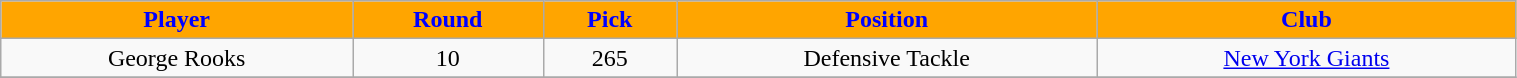<table class="wikitable" width="80%">
<tr align="center"  style="background:orange;color:blue;">
<td><strong>Player</strong></td>
<td><strong>Round</strong></td>
<td><strong>Pick</strong></td>
<td><strong>Position</strong></td>
<td><strong>Club</strong></td>
</tr>
<tr align="center" bgcolor="">
<td>George Rooks</td>
<td>10</td>
<td>265</td>
<td>Defensive Tackle</td>
<td><a href='#'>New York Giants</a></td>
</tr>
<tr align="center" bgcolor="">
</tr>
</table>
